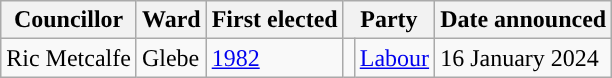<table class="wikitable sortable">
<tr>
<th scope="col">Councillor</th>
<th scope="col">Ward</th>
<th scope="col">First elected</th>
<th colspan="2" scope="col">Party</th>
<th scope="col">Date announced</th>
</tr>
<tr>
<td>Ric Metcalfe</td>
<td>Glebe</td>
<td><a href='#'>1982</a></td>
<td style="color:inherit;background:"></td>
<td><a href='#'>Labour</a></td>
<td>16 January 2024</td>
</tr>
</table>
